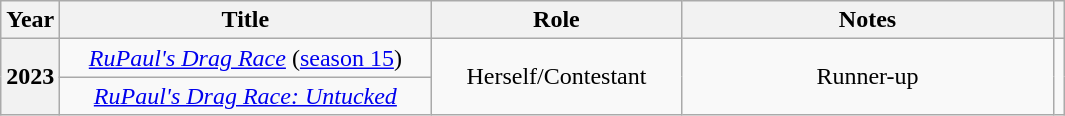<table class="wikitable plainrowheaders" style="text-align:center;">
<tr>
<th scope="col">Year</th>
<th scope="col" style="width: 15em; class="unsortable">Title</th>
<th scope="col" style="width: 10em; class="unsortable">Role</th>
<th scope="col" style="width: 15em; class="unsortable">Notes</th>
<th scope="col" class="unsortable"></th>
</tr>
<tr>
<th rowspan="2" scope="row">2023</th>
<td><em><a href='#'>RuPaul's Drag Race</a></em> (<a href='#'>season 15</a>)</td>
<td rowspan="2">Herself/Contestant</td>
<td rowspan="2">Runner-up</td>
<td rowspan="2"></td>
</tr>
<tr>
<td><em><a href='#'>RuPaul's Drag Race: Untucked</a></em></td>
</tr>
</table>
